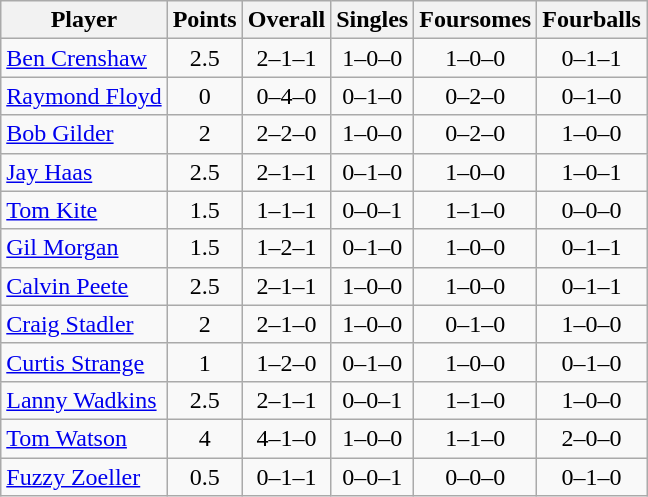<table class="wikitable sortable" style="text-align:center">
<tr>
<th>Player</th>
<th>Points</th>
<th>Overall</th>
<th>Singles</th>
<th>Foursomes</th>
<th>Fourballs</th>
</tr>
<tr>
<td align=left><a href='#'>Ben Crenshaw</a></td>
<td>2.5</td>
<td>2–1–1</td>
<td>1–0–0</td>
<td>1–0–0</td>
<td>0–1–1</td>
</tr>
<tr>
<td align=left><a href='#'>Raymond Floyd</a></td>
<td>0</td>
<td>0–4–0</td>
<td>0–1–0</td>
<td>0–2–0</td>
<td>0–1–0</td>
</tr>
<tr>
<td align=left><a href='#'>Bob Gilder</a></td>
<td>2</td>
<td>2–2–0</td>
<td>1–0–0</td>
<td>0–2–0</td>
<td>1–0–0</td>
</tr>
<tr>
<td align=left><a href='#'>Jay Haas</a></td>
<td>2.5</td>
<td>2–1–1</td>
<td>0–1–0</td>
<td>1–0–0</td>
<td>1–0–1</td>
</tr>
<tr>
<td align=left><a href='#'>Tom Kite</a></td>
<td>1.5</td>
<td>1–1–1</td>
<td>0–0–1</td>
<td>1–1–0</td>
<td>0–0–0</td>
</tr>
<tr>
<td align=left><a href='#'>Gil Morgan</a></td>
<td>1.5</td>
<td>1–2–1</td>
<td>0–1–0</td>
<td>1–0–0</td>
<td>0–1–1</td>
</tr>
<tr>
<td align=left><a href='#'>Calvin Peete</a></td>
<td>2.5</td>
<td>2–1–1</td>
<td>1–0–0</td>
<td>1–0–0</td>
<td>0–1–1</td>
</tr>
<tr>
<td align=left><a href='#'>Craig Stadler</a></td>
<td>2</td>
<td>2–1–0</td>
<td>1–0–0</td>
<td>0–1–0</td>
<td>1–0–0</td>
</tr>
<tr>
<td align=left><a href='#'>Curtis Strange</a></td>
<td>1</td>
<td>1–2–0</td>
<td>0–1–0</td>
<td>1–0–0</td>
<td>0–1–0</td>
</tr>
<tr>
<td align=left><a href='#'>Lanny Wadkins</a></td>
<td>2.5</td>
<td>2–1–1</td>
<td>0–0–1</td>
<td>1–1–0</td>
<td>1–0–0</td>
</tr>
<tr>
<td align=left><a href='#'>Tom Watson</a></td>
<td>4</td>
<td>4–1–0</td>
<td>1–0–0</td>
<td>1–1–0</td>
<td>2–0–0</td>
</tr>
<tr>
<td align=left><a href='#'>Fuzzy Zoeller</a></td>
<td>0.5</td>
<td>0–1–1</td>
<td>0–0–1</td>
<td>0–0–0</td>
<td>0–1–0</td>
</tr>
</table>
